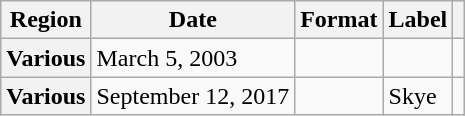<table class="wikitable plainrowheaders">
<tr>
<th scope="col">Region</th>
<th scope="col">Date</th>
<th scope="col">Format</th>
<th scope="col">Label</th>
<th scope="col"></th>
</tr>
<tr>
<th scope="row">Various</th>
<td rowspan="1">March 5, 2003</td>
<td rowspan="1"></td>
<td rowspan="1"></td>
<td align="center"></td>
</tr>
<tr>
<th scope="row">Various</th>
<td rowspan="1">September 12, 2017</td>
<td rowspan="1"></td>
<td rowspan="1">Skye</td>
<td align="center"></td>
</tr>
</table>
